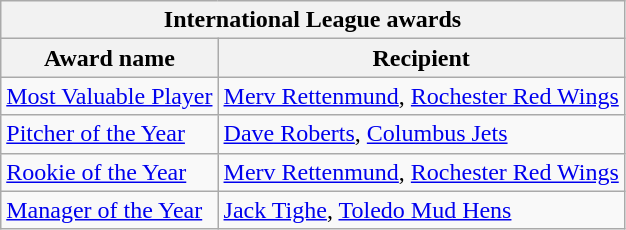<table class="wikitable">
<tr>
<th colspan="2">International League awards</th>
</tr>
<tr>
<th>Award name</th>
<th>Recipient</th>
</tr>
<tr>
<td><a href='#'>Most Valuable Player</a></td>
<td><a href='#'>Merv Rettenmund</a>, <a href='#'>Rochester Red Wings</a></td>
</tr>
<tr>
<td><a href='#'>Pitcher of the Year</a></td>
<td><a href='#'>Dave Roberts</a>, <a href='#'>Columbus Jets</a></td>
</tr>
<tr>
<td><a href='#'>Rookie of the Year</a></td>
<td><a href='#'>Merv Rettenmund</a>, <a href='#'>Rochester Red Wings</a></td>
</tr>
<tr>
<td><a href='#'>Manager of the Year</a></td>
<td><a href='#'>Jack Tighe</a>, <a href='#'>Toledo Mud Hens</a></td>
</tr>
</table>
